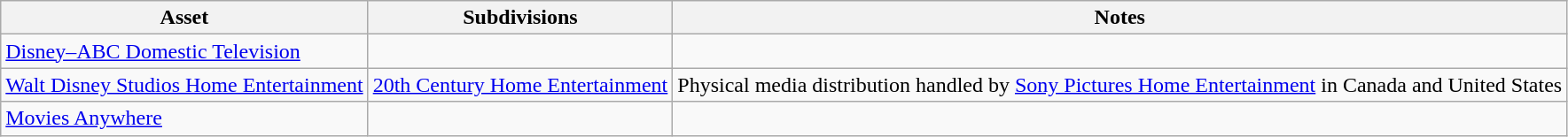<table class="wikitable">
<tr>
<th>Asset</th>
<th>Subdivisions</th>
<th>Notes</th>
</tr>
<tr>
<td><a href='#'>Disney–ABC Domestic Television</a></td>
<td></td>
<td></td>
</tr>
<tr>
<td><a href='#'>Walt Disney Studios Home Entertainment</a></td>
<td><a href='#'>20th Century Home Entertainment</a></td>
<td>Physical media distribution handled by <a href='#'>Sony Pictures Home Entertainment</a> in Canada and United States</td>
</tr>
<tr>
<td><a href='#'>Movies Anywhere</a></td>
<td></td>
<td></td>
</tr>
</table>
